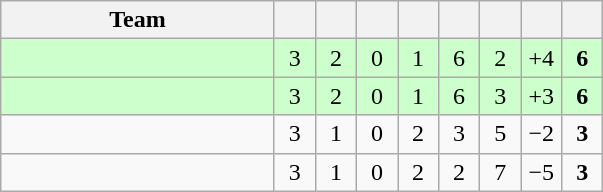<table class="wikitable" style="text-align:center;">
<tr>
<th width=175>Team</th>
<th width=20></th>
<th width=20></th>
<th width=20></th>
<th width=20></th>
<th width=20></th>
<th width=20></th>
<th width=20></th>
<th width=20></th>
</tr>
<tr bgcolor=ccffcc>
<td align="left"></td>
<td>3</td>
<td>2</td>
<td>0</td>
<td>1</td>
<td>6</td>
<td>2</td>
<td>+4</td>
<td><strong>6</strong></td>
</tr>
<tr bgcolor=ccffcc>
<td align="left"></td>
<td>3</td>
<td>2</td>
<td>0</td>
<td>1</td>
<td>6</td>
<td>3</td>
<td>+3</td>
<td><strong>6</strong></td>
</tr>
<tr>
<td align="left"></td>
<td>3</td>
<td>1</td>
<td>0</td>
<td>2</td>
<td>3</td>
<td>5</td>
<td>−2</td>
<td><strong>3</strong></td>
</tr>
<tr>
<td align="left"></td>
<td>3</td>
<td>1</td>
<td>0</td>
<td>2</td>
<td>2</td>
<td>7</td>
<td>−5</td>
<td><strong>3</strong></td>
</tr>
</table>
